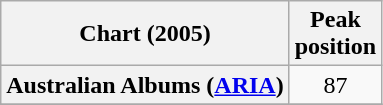<table class="wikitable sortable plainrowheaders" style="text-align:center">
<tr>
<th scope="col">Chart (2005)</th>
<th scope="col">Peak<br>position</th>
</tr>
<tr>
<th scope="row">Australian Albums (<a href='#'>ARIA</a>)</th>
<td>87</td>
</tr>
<tr>
</tr>
</table>
